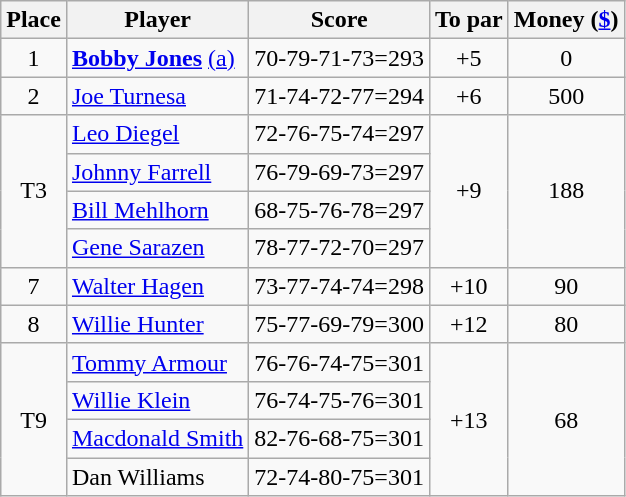<table class=wikitable>
<tr>
<th>Place</th>
<th>Player</th>
<th>Score</th>
<th>To par</th>
<th>Money (<a href='#'>$</a>)</th>
</tr>
<tr>
<td align=center>1</td>
<td> <strong><a href='#'>Bobby Jones</a></strong> <a href='#'>(a)</a></td>
<td>70-79-71-73=293</td>
<td align=center>+5</td>
<td align=center>0</td>
</tr>
<tr>
<td align=center>2</td>
<td> <a href='#'>Joe Turnesa</a></td>
<td>71-74-72-77=294</td>
<td align=center>+6</td>
<td align=center>500</td>
</tr>
<tr>
<td rowspan=4 align=center>T3</td>
<td> <a href='#'>Leo Diegel</a></td>
<td>72-76-75-74=297</td>
<td rowspan=4 align=center>+9</td>
<td rowspan=4 align=center>188</td>
</tr>
<tr>
<td> <a href='#'>Johnny Farrell</a></td>
<td>76-79-69-73=297</td>
</tr>
<tr>
<td> <a href='#'>Bill Mehlhorn</a></td>
<td>68-75-76-78=297</td>
</tr>
<tr>
<td> <a href='#'>Gene Sarazen</a></td>
<td>78-77-72-70=297</td>
</tr>
<tr>
<td align=center>7</td>
<td> <a href='#'>Walter Hagen</a></td>
<td>73-77-74-74=298</td>
<td align=center>+10</td>
<td align=center>90</td>
</tr>
<tr>
<td align=center>8</td>
<td> <a href='#'>Willie Hunter</a></td>
<td>75-77-69-79=300</td>
<td align=center>+12</td>
<td align=center>80</td>
</tr>
<tr>
<td rowspan=4 align=center>T9</td>
<td> <a href='#'>Tommy Armour</a></td>
<td>76-76-74-75=301</td>
<td rowspan=4 align=center>+13</td>
<td rowspan=4 align=center>68</td>
</tr>
<tr>
<td> <a href='#'>Willie Klein</a></td>
<td>76-74-75-76=301</td>
</tr>
<tr>
<td> <a href='#'>Macdonald Smith</a></td>
<td>82-76-68-75=301</td>
</tr>
<tr>
<td> Dan Williams</td>
<td>72-74-80-75=301</td>
</tr>
</table>
